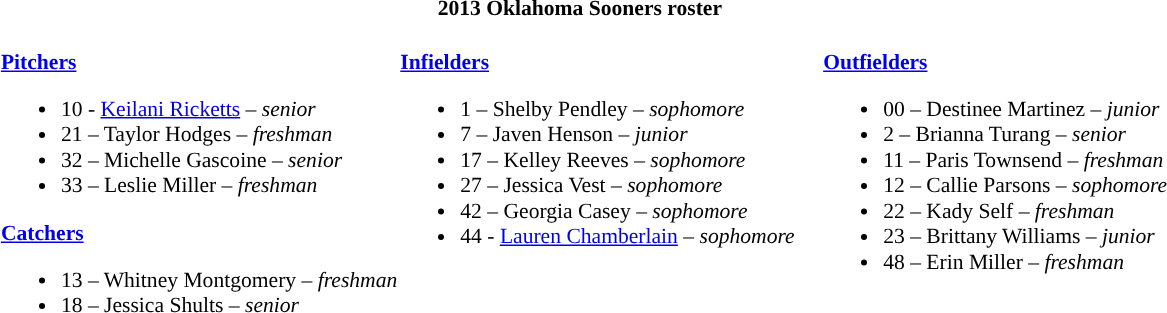<table class="toccolours" style="border-collapse:collapse; font-size:90%;">
<tr>
<th colspan=9>2013 Oklahoma Sooners roster</th>
</tr>
<tr>
<td width="03"> </td>
<td valign="top"><br><strong><a href='#'>Pitchers</a></strong><ul><li>10 - <a href='#'>Keilani Ricketts</a> – <em>senior</em></li><li>21 – Taylor Hodges – <em>freshman</em></li><li>32 – Michelle Gascoine – <em>senior</em></li><li>33 – Leslie Miller – <em>freshman</em></li></ul><strong><a href='#'>Catchers</a></strong><ul><li>13 – Whitney Montgomery – <em>freshman</em></li><li>18 – Jessica Shults – <em>senior</em></li></ul></td>
<td valign="top"><br><strong><a href='#'>Infielders</a></strong><ul><li>1 – Shelby Pendley – <em>sophomore</em></li><li>7 – Javen Henson – <em>junior</em></li><li>17 – Kelley Reeves – <em>sophomore</em></li><li>27 – Jessica Vest – <em>sophomore</em></li><li>42 – Georgia Casey – <em>sophomore</em></li><li>44 - <a href='#'>Lauren Chamberlain</a> – <em>sophomore</em></li></ul></td>
<td width="15"> </td>
<td valign="top"><br><strong><a href='#'>Outfielders</a></strong><ul><li>00 – Destinee Martinez – <em>junior</em></li><li>2 – Brianna Turang – <em>senior</em></li><li>11 – Paris Townsend – <em>freshman</em></li><li>12 – Callie Parsons – <em>sophomore</em></li><li>22 – Kady Self – <em>freshman</em></li><li>23 – Brittany Williams – <em>junior</em></li><li>48 – Erin Miller – <em>freshman</em></li></ul></td>
</tr>
</table>
